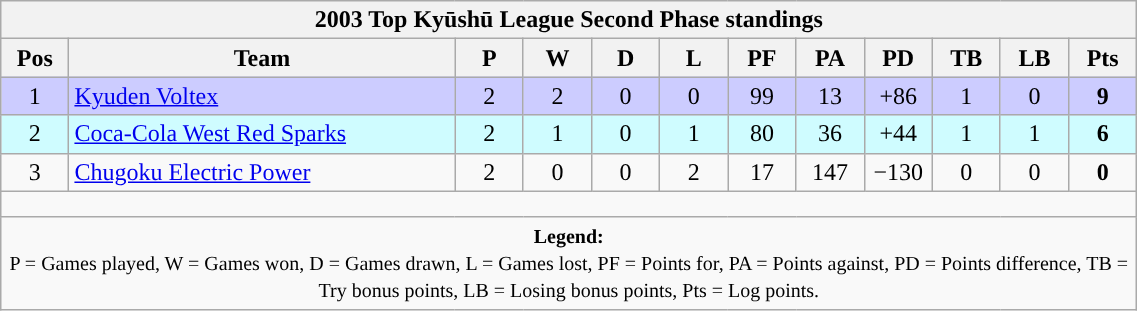<table class="wikitable" style="text-align:center; font-size:100%; width:60%;">
<tr>
<th colspan="100%" cellpadding="0" cellspacing="0"><strong>2003 Top Kyūshū League Second Phase standings</strong></th>
</tr>
<tr>
<th style="width:6%;">Pos</th>
<th style="width:34%;">Team</th>
<th style="width:6%;">P</th>
<th style="width:6%;">W</th>
<th style="width:6%;">D</th>
<th style="width:6%;">L</th>
<th style="width:6%;">PF</th>
<th style="width:6%;">PA</th>
<th style="width:6%;">PD</th>
<th style="width:6%;">TB</th>
<th style="width:6%;">LB</th>
<th style="width:6%;">Pts<br></th>
</tr>
<tr style="background:#CCCCFF;">
<td>1</td>
<td style="text-align:left;"><a href='#'>Kyuden Voltex</a></td>
<td>2</td>
<td>2</td>
<td>0</td>
<td>0</td>
<td>99</td>
<td>13</td>
<td>+86</td>
<td>1</td>
<td>0</td>
<td><strong>9</strong></td>
</tr>
<tr style="background:#CFFCFF;">
<td>2</td>
<td style="text-align:left;"><a href='#'>Coca-Cola West Red Sparks</a></td>
<td>2</td>
<td>1</td>
<td>0</td>
<td>1</td>
<td>80</td>
<td>36</td>
<td>+44</td>
<td>1</td>
<td>1</td>
<td><strong>6</strong></td>
</tr>
<tr>
<td>3</td>
<td style="text-align:left;"><a href='#'>Chugoku Electric Power</a></td>
<td>2</td>
<td>0</td>
<td>0</td>
<td>2</td>
<td>17</td>
<td>147</td>
<td>−130</td>
<td>0</td>
<td>0</td>
<td><strong>0</strong></td>
</tr>
<tr>
<td colspan="100%" style="height:10px;"></td>
</tr>
<tr>
<td colspan="100%"><small><strong>Legend:</strong> <br> P = Games played, W = Games won, D = Games drawn, L = Games lost, PF = Points for, PA = Points against, PD = Points difference, TB = Try bonus points, LB = Losing bonus points, Pts = Log points.</small></td>
</tr>
</table>
